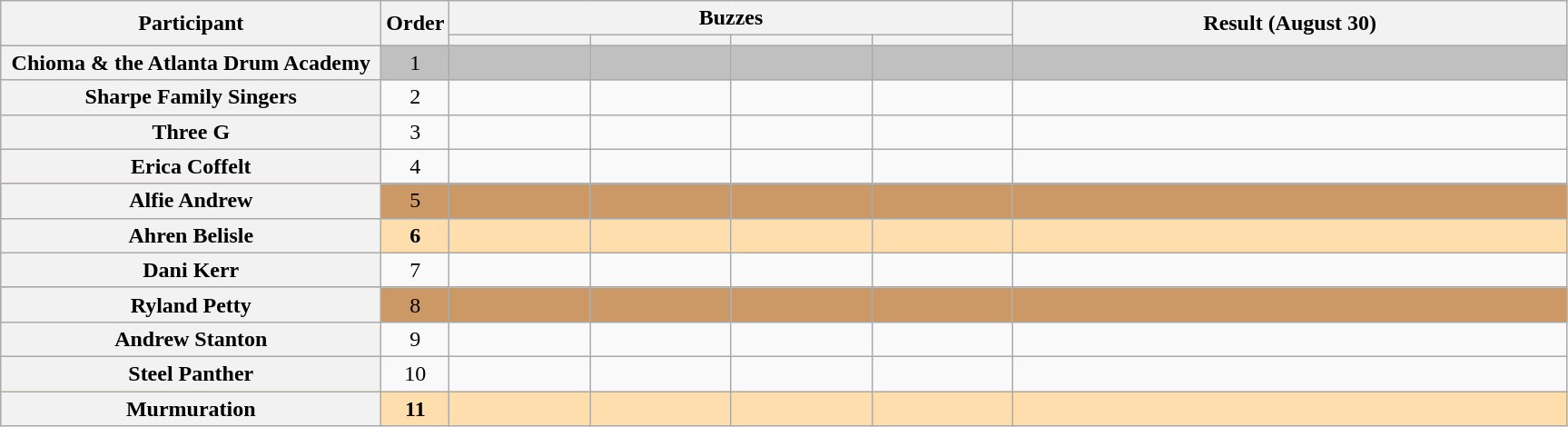<table class="wikitable plainrowheaders sortable" style="text-align:center;">
<tr>
<th scope="col" rowspan="2" class="unsortable" style="width:17em;">Participant</th>
<th scope="col" rowspan="2" style="width:1em;">Order</th>
<th scope="col" colspan="4" class="unsortable" style="width:24em;">Buzzes</th>
<th scope="col" rowspan="2" style="width:25em;">Result (August 30)</th>
</tr>
<tr>
<th scope="col" class="unsortable" style="width:6em;"></th>
<th scope="col" class="unsortable" style="width:6em;"></th>
<th scope="col" class="unsortable" style="width:6em;"></th>
<th scope="col" class="unsortable" style="width:6em;"></th>
</tr>
<tr bgcolor=silver>
<th scope="row">Chioma & the Atlanta Drum Academy</th>
<td>1</td>
<td style="text-align:center;"></td>
<td style="text-align:center;"></td>
<td style="text-align:center;"></td>
<td style="text-align:center;"></td>
<td></td>
</tr>
<tr>
<th scope="row">Sharpe Family Singers</th>
<td>2</td>
<td style="text-align:center;"></td>
<td style="text-align:center;"></td>
<td style="text-align:center;"></td>
<td style="text-align:center;"></td>
<td></td>
</tr>
<tr>
<th scope="row">Three G</th>
<td>3</td>
<td style="text-align:center;"></td>
<td style="text-align:center;"></td>
<td style="text-align:center;"></td>
<td style="text-align:center;"></td>
<td></td>
</tr>
<tr>
<th scope="row">Erica Coffelt</th>
<td>4</td>
<td style="text-align:center;"></td>
<td style="text-align:center;"></td>
<td style="text-align:center;"></td>
<td style="text-align:center;"></td>
<td></td>
</tr>
<tr bgcolor=#c96>
<th scope="row">Alfie Andrew</th>
<td>5</td>
<td style="text-align:center;"></td>
<td style="text-align:center;"></td>
<td style="text-align:center;"></td>
<td style="text-align:center;"></td>
<td></td>
</tr>
<tr bgcolor=navajowhite>
<th scope="row"><strong>Ahren Belisle</strong></th>
<td><strong>6</strong></td>
<td style="text-align:center;"></td>
<td style="text-align:center;"></td>
<td style="text-align:center;"></td>
<td style="text-align:center;"></td>
<td><strong></strong></td>
</tr>
<tr>
<th scope="row">Dani Kerr</th>
<td>7</td>
<td style="text-align:center;"></td>
<td style="text-align:center;"></td>
<td style="text-align:center;"></td>
<td style="text-align:center;"></td>
<td></td>
</tr>
<tr bgcolor=#c96>
<th scope="row">Ryland Petty</th>
<td>8</td>
<td style="text-align:center;"></td>
<td style="text-align:center;"></td>
<td style="text-align:center;"></td>
<td style="text-align:center;"></td>
<td></td>
</tr>
<tr>
<th scope="row">Andrew Stanton</th>
<td>9</td>
<td style="text-align:center;"></td>
<td style="text-align:center;"></td>
<td style="text-align:center;"></td>
<td style="text-align:center;"></td>
<td></td>
</tr>
<tr>
<th scope="row">Steel Panther</th>
<td>10</td>
<td style="text-align:center;"></td>
<td style="text-align:center;"></td>
<td style="text-align:center;"></td>
<td style="text-align:center;"></td>
<td></td>
</tr>
<tr bgcolor=navajowhite>
<th scope="row"><strong>Murmuration</strong></th>
<td><strong>11</strong></td>
<td style="text-align:center;"></td>
<td style="text-align:center;"></td>
<td style="text-align:center;"></td>
<td style="text-align:center;"></td>
<td><strong></strong></td>
</tr>
</table>
